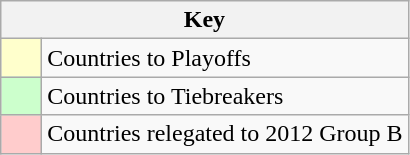<table class="wikitable" style="text-align: center;">
<tr>
<th colspan=2>Key</th>
</tr>
<tr>
<td style="background:#ffffcc; width:20px;"></td>
<td align=left>Countries to Playoffs</td>
</tr>
<tr>
<td style="background:#ccffcc; width:20px;"></td>
<td align=left>Countries to Tiebreakers</td>
</tr>
<tr>
<td style="background:#ffcccc; width:20px;"></td>
<td align=left>Countries relegated to 2012 Group B</td>
</tr>
</table>
